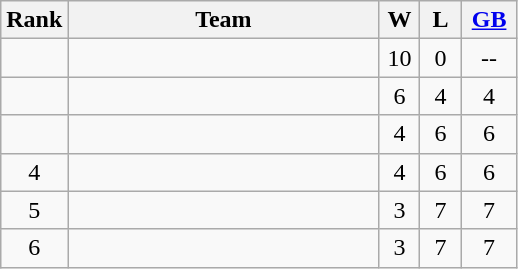<table class="wikitable" style="text-align:center;">
<tr>
<th>Rank</th>
<th width=200px>Team</th>
<th width=20px>W</th>
<th width=20px>L</th>
<th width=30px><a href='#'>GB</a></th>
</tr>
<tr>
<td></td>
<td align="left"></td>
<td>10</td>
<td>0</td>
<td>--</td>
</tr>
<tr>
<td></td>
<td align="left"></td>
<td>6</td>
<td>4</td>
<td>4</td>
</tr>
<tr>
<td></td>
<td align="left"></td>
<td>4</td>
<td>6</td>
<td>6</td>
</tr>
<tr>
<td>4</td>
<td align="left"></td>
<td>4</td>
<td>6</td>
<td>6</td>
</tr>
<tr>
<td>5</td>
<td align="left"></td>
<td>3</td>
<td>7</td>
<td>7</td>
</tr>
<tr>
<td>6</td>
<td align="left"><strong></strong></td>
<td>3</td>
<td>7</td>
<td>7</td>
</tr>
</table>
